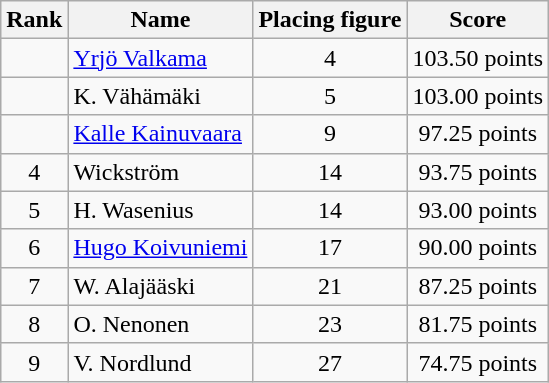<table class="wikitable" style="text-align:center">
<tr>
<th>Rank</th>
<th>Name</th>
<th>Placing figure</th>
<th>Score</th>
</tr>
<tr>
<td></td>
<td align=left><a href='#'>Yrjö Valkama</a></td>
<td>4</td>
<td>103.50 points</td>
</tr>
<tr>
<td></td>
<td align=left>K. Vähämäki</td>
<td>5</td>
<td>103.00 points</td>
</tr>
<tr>
<td></td>
<td align=left><a href='#'>Kalle Kainuvaara</a></td>
<td>9</td>
<td>97.25 points</td>
</tr>
<tr>
<td>4</td>
<td align=left>Wickström</td>
<td>14</td>
<td>93.75 points</td>
</tr>
<tr>
<td>5</td>
<td align=left>H. Wasenius</td>
<td>14</td>
<td>93.00 points</td>
</tr>
<tr>
<td>6</td>
<td align=left><a href='#'>Hugo Koivuniemi</a></td>
<td>17</td>
<td>90.00 points</td>
</tr>
<tr>
<td>7</td>
<td align=left>W. Alajääski</td>
<td>21</td>
<td>87.25 points</td>
</tr>
<tr>
<td>8</td>
<td align=left>O. Nenonen</td>
<td>23</td>
<td>81.75 points</td>
</tr>
<tr>
<td>9</td>
<td align=left>V. Nordlund</td>
<td>27</td>
<td>74.75 points</td>
</tr>
</table>
